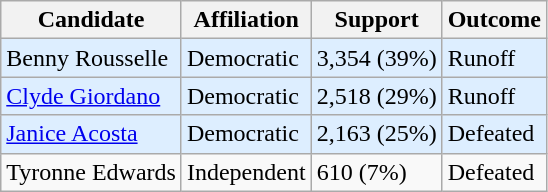<table class="wikitable">
<tr>
<th>Candidate</th>
<th>Affiliation</th>
<th>Support</th>
<th>Outcome</th>
</tr>
<tr>
<td bgcolor=#DDEEFF>Benny Rousselle</td>
<td bgcolor=#DDEEFF>Democratic</td>
<td bgcolor=#DDEEFF>3,354 (39%)</td>
<td bgcolor=#DDEEFF>Runoff</td>
</tr>
<tr>
<td bgcolor=#DDEEFF><a href='#'>Clyde Giordano</a></td>
<td bgcolor=#DDEEFF>Democratic</td>
<td bgcolor=#DDEEFF>2,518 (29%)</td>
<td bgcolor=#DDEEFF>Runoff</td>
</tr>
<tr>
<td bgcolor=#DDEEFF><a href='#'>Janice Acosta</a></td>
<td bgcolor=#DDEEFF>Democratic</td>
<td bgcolor=#DDEEFF>2,163 (25%)</td>
<td bgcolor=#DDEEFF>Defeated</td>
</tr>
<tr>
<td>Tyronne Edwards</td>
<td>Independent</td>
<td>610 (7%)</td>
<td>Defeated</td>
</tr>
</table>
